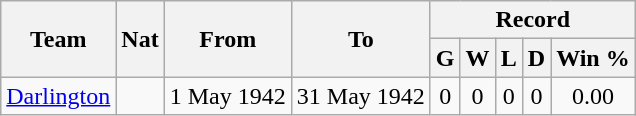<table class="wikitable" style="text-align: center">
<tr>
<th rowspan="2">Team</th>
<th rowspan="2">Nat</th>
<th rowspan="2">From</th>
<th rowspan="2">To</th>
<th colspan="5">Record</th>
</tr>
<tr>
<th>G</th>
<th>W</th>
<th>L</th>
<th>D</th>
<th>Win %</th>
</tr>
<tr>
<td align=left><a href='#'>Darlington</a></td>
<td></td>
<td align=left>1 May 1942</td>
<td align=left>31 May 1942</td>
<td>0</td>
<td>0</td>
<td>0</td>
<td>0</td>
<td>0.00</td>
</tr>
</table>
